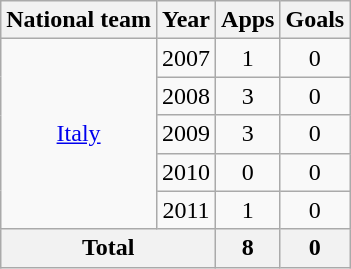<table class="wikitable" style="text-align:center">
<tr>
<th>National team</th>
<th>Year</th>
<th>Apps</th>
<th>Goals</th>
</tr>
<tr>
<td rowspan="5"><a href='#'>Italy</a></td>
<td>2007</td>
<td>1</td>
<td>0</td>
</tr>
<tr>
<td>2008</td>
<td>3</td>
<td>0</td>
</tr>
<tr>
<td>2009</td>
<td>3</td>
<td>0</td>
</tr>
<tr>
<td>2010</td>
<td>0</td>
<td>0</td>
</tr>
<tr>
<td>2011</td>
<td>1</td>
<td>0</td>
</tr>
<tr>
<th colspan="2">Total</th>
<th>8</th>
<th>0</th>
</tr>
</table>
